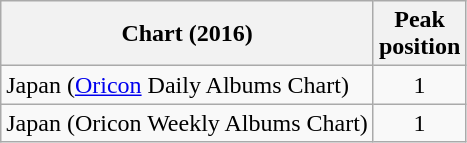<table class="wikitable sortable">
<tr>
<th>Chart (2016)</th>
<th>Peak<br>position</th>
</tr>
<tr>
<td>Japan (<a href='#'>Oricon</a> Daily Albums Chart)</td>
<td style="text-align:center;">1</td>
</tr>
<tr>
<td>Japan (Oricon Weekly Albums Chart)</td>
<td style="text-align:center;">1</td>
</tr>
</table>
